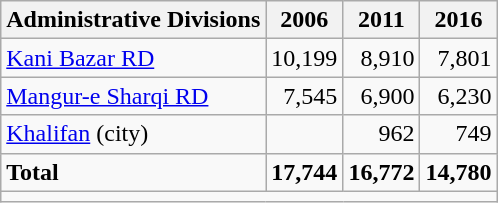<table class="wikitable">
<tr>
<th>Administrative Divisions</th>
<th>2006</th>
<th>2011</th>
<th>2016</th>
</tr>
<tr>
<td><a href='#'>Kani Bazar RD</a></td>
<td style="text-align: right;">10,199</td>
<td style="text-align: right;">8,910</td>
<td style="text-align: right;">7,801</td>
</tr>
<tr>
<td><a href='#'>Mangur-e Sharqi RD</a></td>
<td style="text-align: right;">7,545</td>
<td style="text-align: right;">6,900</td>
<td style="text-align: right;">6,230</td>
</tr>
<tr>
<td><a href='#'>Khalifan</a> (city)</td>
<td style="text-align: right;"></td>
<td style="text-align: right;">962</td>
<td style="text-align: right;">749</td>
</tr>
<tr>
<td><strong>Total</strong></td>
<td style="text-align: right;"><strong>17,744</strong></td>
<td style="text-align: right;"><strong>16,772</strong></td>
<td style="text-align: right;"><strong>14,780</strong></td>
</tr>
<tr>
<td colspan=4></td>
</tr>
</table>
